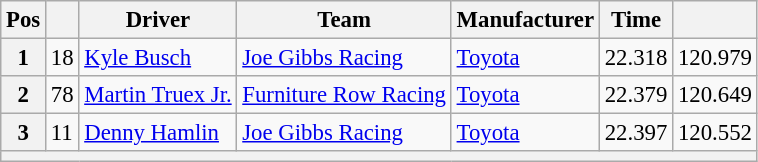<table class="wikitable" style="font-size:95%">
<tr>
<th>Pos</th>
<th></th>
<th>Driver</th>
<th>Team</th>
<th>Manufacturer</th>
<th>Time</th>
<th></th>
</tr>
<tr>
<th>1</th>
<td>18</td>
<td><a href='#'>Kyle Busch</a></td>
<td><a href='#'>Joe Gibbs Racing</a></td>
<td><a href='#'>Toyota</a></td>
<td>22.318</td>
<td>120.979</td>
</tr>
<tr>
<th>2</th>
<td>78</td>
<td><a href='#'>Martin Truex Jr.</a></td>
<td><a href='#'>Furniture Row Racing</a></td>
<td><a href='#'>Toyota</a></td>
<td>22.379</td>
<td>120.649</td>
</tr>
<tr>
<th>3</th>
<td>11</td>
<td><a href='#'>Denny Hamlin</a></td>
<td><a href='#'>Joe Gibbs Racing</a></td>
<td><a href='#'>Toyota</a></td>
<td>22.397</td>
<td>120.552</td>
</tr>
<tr>
<th colspan="7"></th>
</tr>
</table>
